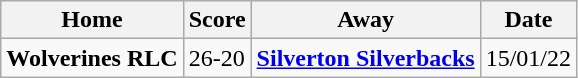<table class="wikitable">
<tr>
<th>Home</th>
<th>Score</th>
<th>Away</th>
<th>Date</th>
</tr>
<tr>
<td> <strong>Wolverines RLC</strong></td>
<td>26-20</td>
<td> <strong><a href='#'>Silverton Silverbacks</a></strong></td>
<td>15/01/22</td>
</tr>
</table>
